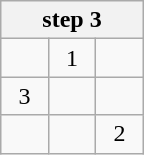<table class="wikitable" style="margin:0.5em auto;text-align:center;width:6em;height:6em;table-layout:fixed;">
<tr>
<th colspan="3">step 3</th>
</tr>
<tr>
<td></td>
<td>1</td>
<td></td>
</tr>
<tr>
<td>3</td>
<td></td>
<td></td>
</tr>
<tr>
<td></td>
<td></td>
<td>2</td>
</tr>
</table>
